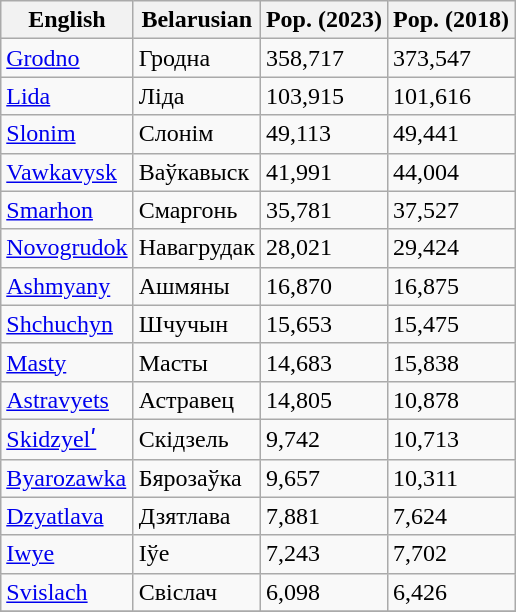<table class="wikitable sortable">
<tr>
<th>English</th>
<th>Belarusian</th>
<th>Pop. (2023)</th>
<th>Pop. (2018)</th>
</tr>
<tr>
<td><a href='#'>Grodno</a></td>
<td>Гродна</td>
<td>358,717</td>
<td>373,547</td>
</tr>
<tr>
<td><a href='#'>Lida</a></td>
<td>Ліда</td>
<td>103,915</td>
<td>101,616</td>
</tr>
<tr>
<td><a href='#'>Slonim</a></td>
<td>Слонім</td>
<td>49,113</td>
<td>49,441</td>
</tr>
<tr>
<td><a href='#'>Vawkavysk</a></td>
<td>Ваўкавыск</td>
<td>41,991</td>
<td>44,004</td>
</tr>
<tr>
<td><a href='#'>Smarhon</a></td>
<td>Смаргонь</td>
<td>35,781</td>
<td>37,527</td>
</tr>
<tr>
<td><a href='#'>Novogrudok</a></td>
<td>Навагрудак</td>
<td>28,021</td>
<td>29,424</td>
</tr>
<tr>
<td><a href='#'>Ashmyany</a></td>
<td>Ашмяны</td>
<td>16,870</td>
<td>16,875</td>
</tr>
<tr>
<td><a href='#'>Shchuchyn</a></td>
<td>Шчучын</td>
<td>15,653</td>
<td>15,475</td>
</tr>
<tr>
<td><a href='#'>Masty</a></td>
<td>Масты</td>
<td>14,683</td>
<td>15,838</td>
</tr>
<tr>
<td><a href='#'>Astravyets</a></td>
<td>Астравец</td>
<td>14,805</td>
<td>10,878</td>
</tr>
<tr>
<td><a href='#'>Skidzyelʹ</a></td>
<td>Скідзель</td>
<td>9,742</td>
<td>10,713</td>
</tr>
<tr>
<td><a href='#'>Byarozawka</a></td>
<td>Бярозаўка</td>
<td>9,657</td>
<td>10,311</td>
</tr>
<tr>
<td><a href='#'>Dzyatlava</a></td>
<td>Дзятлава</td>
<td>7,881</td>
<td>7,624</td>
</tr>
<tr>
<td><a href='#'>Iwye</a></td>
<td>Іўе</td>
<td>7,243</td>
<td>7,702</td>
</tr>
<tr>
<td><a href='#'>Svislach</a></td>
<td>Свiслач</td>
<td>6,098</td>
<td>6,426</td>
</tr>
<tr>
</tr>
</table>
